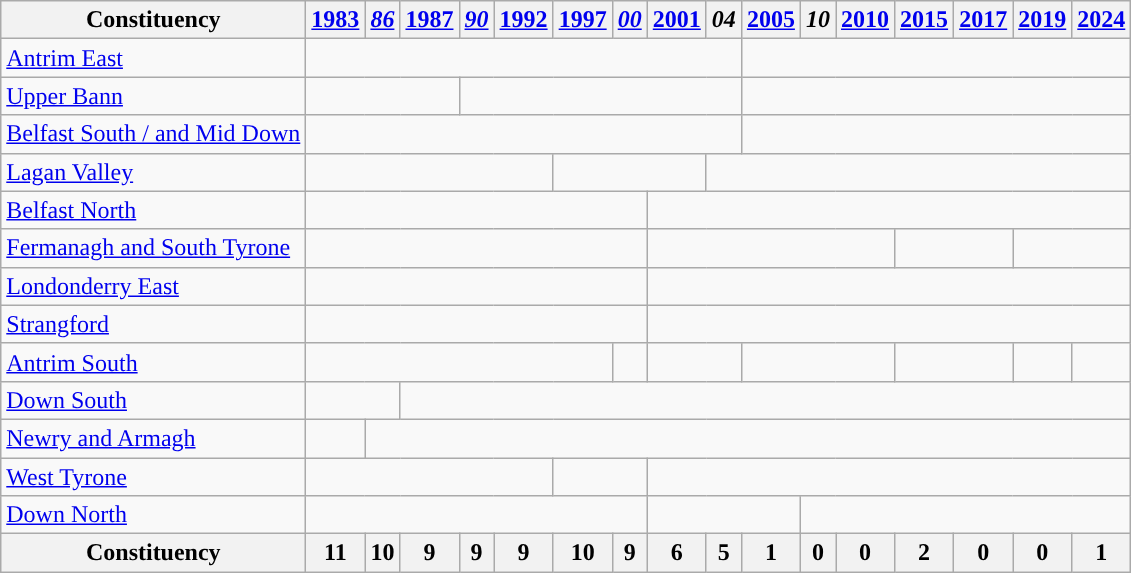<table class="wikitable">
<tr>
<th>Constituency</th>
<th><a href='#'>1983</a></th>
<th><em><a href='#'>86</a></em></th>
<th><a href='#'>1987</a></th>
<th><em><a href='#'>90</a></em></th>
<th><a href='#'>1992</a></th>
<th><a href='#'>1997</a></th>
<th><em><a href='#'>00</a></em></th>
<th><a href='#'>2001</a></th>
<th><em>04</em></th>
<th><a href='#'>2005</a></th>
<th><em>10</em></th>
<th><a href='#'>2010</a></th>
<th><a href='#'>2015</a></th>
<th><a href='#'>2017</a></th>
<th><a href='#'>2019</a></th>
<th><a href='#'>2024</a></th>
</tr>
<tr>
<td><a href='#'>Antrim East</a></td>
<td colspan="9"><a href='#'></a></td>
<td colspan="7"></td>
</tr>
<tr>
<td><a href='#'>Upper Bann</a></td>
<td colspan="3"><a href='#'></a></td>
<td colspan="6"><a href='#'></a></td>
<td colspan="7"></td>
</tr>
<tr>
<td><a href='#'>Belfast South / and Mid Down</a></td>
<td colspan="9"><a href='#'></a></td>
<td colspan="7"></td>
</tr>
<tr>
<td><a href='#'>Lagan Valley</a></td>
<td colspan="5"><a href='#'></a></td>
<td colspan="3"><a href='#'></a></td>
<td colspan="8"></td>
</tr>
<tr>
<td><a href='#'>Belfast North</a></td>
<td colspan="7"><a href='#'></a></td>
<td colspan="9"></td>
</tr>
<tr>
<td><a href='#'>Fermanagh and South Tyrone</a></td>
<td colspan="7"><a href='#'></a></td>
<td colspan="5"></td>
<td colspan="2"><a href='#'></a></td>
</tr>
<tr>
<td><a href='#'>Londonderry East</a></td>
<td colspan="7"><a href='#'></a></td>
<td colspan="9"></td>
</tr>
<tr>
<td><a href='#'>Strangford</a></td>
<td colspan="7"><a href='#'></a></td>
<td colspan="9"></td>
</tr>
<tr>
<td><a href='#'>Antrim South</a></td>
<td colspan="6"><a href='#'></a></td>
<td></td>
<td colspan="2"><a href='#'></a></td>
<td colspan="3"></td>
<td colspan="2"><a href='#'></a></td>
<td></td>
<td colspan="1"><a href='#'></a></td>
</tr>
<tr>
<td><a href='#'>Down South</a></td>
<td colspan="2"><a href='#'></a></td>
<td colspan="14"></td>
</tr>
<tr>
<td><a href='#'>Newry and Armagh</a></td>
<td><a href='#'></a></td>
<td colspan="15"></td>
</tr>
<tr>
<td><a href='#'>West Tyrone</a></td>
<td colspan="5"></td>
<td colspan="2"><a href='#'></a></td>
<td colspan="9"></td>
</tr>
<tr>
<td><a href='#'>Down North</a></td>
<td colspan="7"></td>
<td colspan="3"><a href='#'></a></td>
<td colspan="6"></td>
</tr>
<tr>
<th>Constituency</th>
<th>11</th>
<th>10</th>
<th>9</th>
<th>9</th>
<th>9</th>
<th>10</th>
<th>9</th>
<th>6</th>
<th>5</th>
<th>1</th>
<th>0</th>
<th>0</th>
<th>2</th>
<th>0</th>
<th>0</th>
<th>1</th>
</tr>
</table>
